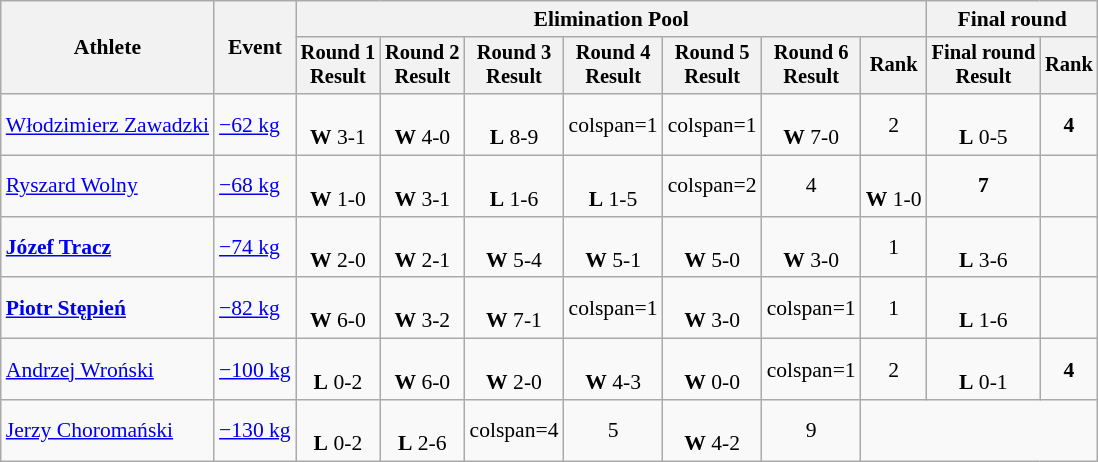<table class="wikitable" style="font-size:90%">
<tr>
<th rowspan="2">Athlete</th>
<th rowspan="2">Event</th>
<th colspan=7>Elimination Pool</th>
<th colspan=2>Final round</th>
</tr>
<tr style="font-size: 95%">
<th>Round 1<br>Result</th>
<th>Round 2<br>Result</th>
<th>Round 3<br>Result</th>
<th>Round 4<br>Result</th>
<th>Round 5<br>Result</th>
<th>Round 6<br>Result</th>
<th>Rank</th>
<th>Final round<br>Result</th>
<th>Rank</th>
</tr>
<tr align=center>
<td align=left><a href='#'>Włodzimierz Zawadzki</a></td>
<td align=left><a href='#'>−62 kg</a></td>
<td><br><strong>W</strong> 3-1</td>
<td><br><strong>W</strong> 4-0</td>
<td><br><strong>L</strong> 8-9</td>
<td>colspan=1 </td>
<td>colspan=1 </td>
<td><br><strong>W</strong> 7-0</td>
<td>2</td>
<td><br><strong>L</strong> 0-5</td>
<td><strong>4</strong></td>
</tr>
<tr align=center>
<td align=left><a href='#'>Ryszard Wolny</a></td>
<td align=left><a href='#'>−68 kg</a></td>
<td><br><strong>W</strong> 1-0</td>
<td><br><strong>W</strong> 3-1</td>
<td><br><strong>L</strong> 1-6</td>
<td><br><strong>L</strong> 1-5</td>
<td>colspan=2 </td>
<td>4</td>
<td><br><strong>W</strong> 1-0</td>
<td><strong>7</strong></td>
</tr>
<tr align=center>
<td align=left><strong><a href='#'>Józef Tracz</a></strong></td>
<td align=left><a href='#'>−74 kg</a></td>
<td><br><strong>W</strong> 2-0</td>
<td><br><strong>W</strong> 2-1</td>
<td><br><strong>W</strong> 5-4</td>
<td><br><strong>W</strong> 5-1</td>
<td><br><strong>W</strong> 5-0</td>
<td><br><strong>W</strong> 3-0</td>
<td>1</td>
<td><br><strong>L</strong> 3-6</td>
<td></td>
</tr>
<tr align=center>
<td align=left><strong><a href='#'>Piotr Stępień</a></strong></td>
<td align=left><a href='#'>−82 kg</a></td>
<td><br><strong>W</strong> 6-0</td>
<td><br><strong>W</strong> 3-2</td>
<td><br><strong>W</strong> 7-1</td>
<td>colspan=1 </td>
<td><br><strong>W</strong> 3-0</td>
<td>colspan=1 </td>
<td>1</td>
<td><br><strong>L</strong> 1-6</td>
<td></td>
</tr>
<tr align=center>
<td align=left><a href='#'>Andrzej Wroński</a></td>
<td align=left><a href='#'>−100 kg</a></td>
<td><br><strong>L</strong> 0-2</td>
<td><br><strong>W</strong> 6-0</td>
<td><br><strong>W</strong> 2-0</td>
<td><br><strong>W</strong> 4-3</td>
<td><br><strong>W</strong> 0-0</td>
<td>colspan=1 </td>
<td>2</td>
<td><br><strong>L</strong> 0-1</td>
<td><strong>4</strong></td>
</tr>
<tr align=center>
<td align=left><a href='#'>Jerzy Choromański</a></td>
<td align=left><a href='#'>−130 kg</a></td>
<td><br><strong>L</strong> 0-2</td>
<td><br><strong>L</strong> 2-6</td>
<td>colspan=4 </td>
<td>5</td>
<td><br><strong>W</strong> 4-2</td>
<td>9</td>
</tr>
</table>
